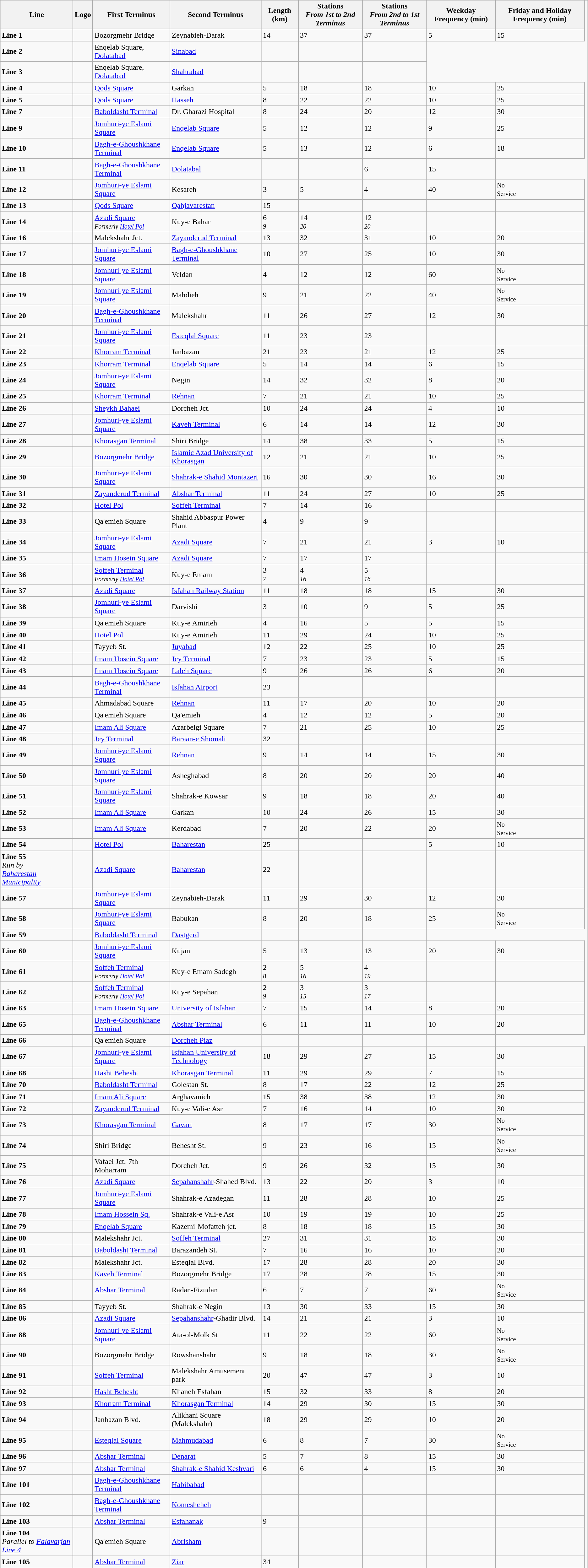<table class="wikitable sortable">
<tr>
<th>Line</th>
<th>Logo</th>
<th>First Terminus</th>
<th>Second Terminus</th>
<th>Length (km)</th>
<th>Stations<br><em>From 1st to 2nd Terminus</em></th>
<th>Stations<br><em>From 2nd to 1st Terminus</em></th>
<th>Weekday Frequency (min)</th>
<th>Friday and Holiday Frequency (min)</th>
</tr>
<tr>
<td><strong>Line 1</strong></td>
<td></td>
<td>Bozorgmehr Bridge</td>
<td>Zeynabieh-Darak</td>
<td>14</td>
<td>37</td>
<td>37</td>
<td>5</td>
<td>15</td>
</tr>
<tr>
<td><strong>Line 2</strong></td>
<td></td>
<td>Enqelab Square, <a href='#'>Dolatabad</a></td>
<td><a href='#'>Sinabad</a></td>
<td></td>
<td></td>
<td></td>
</tr>
<tr>
<td><strong>Line 3</strong></td>
<td></td>
<td>Enqelab Square, <a href='#'>Dolatabad</a></td>
<td><a href='#'>Shahrabad</a></td>
<td></td>
<td></td>
<td></td>
</tr>
<tr>
<td><strong>Line 4</strong></td>
<td></td>
<td><a href='#'>Qods Square</a></td>
<td>Garkan</td>
<td>5</td>
<td>18</td>
<td>18</td>
<td>10</td>
<td>25</td>
</tr>
<tr>
<td><strong>Line 5</strong></td>
<td></td>
<td><a href='#'>Qods Square</a></td>
<td><a href='#'>Hasseh</a></td>
<td>8</td>
<td>22</td>
<td>22</td>
<td>10</td>
<td>25</td>
</tr>
<tr>
<td><strong>Line 7</strong></td>
<td></td>
<td><a href='#'>Baboldasht Terminal</a></td>
<td>Dr. Gharazi Hospital</td>
<td>8</td>
<td>24</td>
<td>20</td>
<td>12</td>
<td>30</td>
</tr>
<tr>
<td><strong>Line 9</strong></td>
<td></td>
<td><a href='#'>Jomhuri-ye Eslami Square</a></td>
<td><a href='#'>Enqelab Square</a></td>
<td>5</td>
<td>12</td>
<td>12</td>
<td>9</td>
<td>25</td>
</tr>
<tr>
<td><strong>Line 10</strong></td>
<td></td>
<td><a href='#'>Bagh-e-Ghoushkhane Terminal</a></td>
<td><a href='#'>Enqelab Square</a></td>
<td>5</td>
<td>13</td>
<td>12</td>
<td>6</td>
<td>18</td>
</tr>
<tr>
<td><strong>Line 11</strong></td>
<td></td>
<td><a href='#'>Bagh-e-Ghoushkhane Terminal</a></td>
<td><a href='#'>Dolatabal</a></td>
<td></td>
<td></td>
<td>6</td>
<td>15</td>
</tr>
<tr>
<td><strong>Line 12</strong></td>
<td></td>
<td><a href='#'>Jomhuri-ye Eslami Square</a></td>
<td>Kesareh</td>
<td>3</td>
<td>5</td>
<td>4</td>
<td>40</td>
<td><small>No<br>Service</small></td>
</tr>
<tr>
<td><strong>Line 13</strong></td>
<td></td>
<td><a href='#'>Qods Square</a></td>
<td><a href='#'>Qahjavarestan</a></td>
<td>15</td>
<td></td>
<td></td>
<td></td>
<td></td>
</tr>
<tr>
<td><strong>Line 14</strong></td>
<td></td>
<td><a href='#'>Azadi Square</a><br><small><em>Formerly <a href='#'>Hotel Pol</a></em></small></td>
<td>Kuy-e Bahar</td>
<td>6<br><small><em>9</em></small></td>
<td>14<br><small><em>20</em></small></td>
<td>12<br><small><em>20</em></small></td>
<td></td>
<td></td>
</tr>
<tr>
<td><strong>Line 16</strong></td>
<td></td>
<td>Malekshahr Jct.</td>
<td><a href='#'>Zayanderud Terminal</a></td>
<td>13</td>
<td>32</td>
<td>31</td>
<td>10</td>
<td>20</td>
</tr>
<tr>
<td><strong>Line 17</strong></td>
<td></td>
<td><a href='#'>Jomhuri-ye Eslami Square</a></td>
<td><a href='#'>Bagh-e-Ghoushkhane Terminal</a></td>
<td>10</td>
<td>27</td>
<td>25</td>
<td>10</td>
<td>30</td>
</tr>
<tr>
<td><strong>Line 18</strong></td>
<td></td>
<td><a href='#'>Jomhuri-ye Eslami Square</a></td>
<td>Veldan</td>
<td>4</td>
<td>12</td>
<td>12</td>
<td>60</td>
<td><small>No<br>Service</small></td>
</tr>
<tr>
<td><strong>Line 19</strong></td>
<td></td>
<td><a href='#'>Jomhuri-ye Eslami Square</a></td>
<td>Mahdieh</td>
<td>9</td>
<td>21</td>
<td>22</td>
<td>40</td>
<td><small>No<br>Service</small></td>
</tr>
<tr>
<td><strong>Line 20</strong></td>
<td></td>
<td><a href='#'>Bagh-e-Ghoushkhane Terminal</a></td>
<td>Malekshahr</td>
<td>11</td>
<td>26</td>
<td>27</td>
<td>12</td>
<td>30</td>
</tr>
<tr>
<td><strong>Line 21</strong></td>
<td></td>
<td><a href='#'>Jomhuri-ye Eslami Square</a></td>
<td><a href='#'>Esteqlal Square</a></td>
<td>11</td>
<td>23</td>
<td>23</td>
<td></td>
<td></td>
<td></td>
</tr>
<tr>
<td><strong>Line 22</strong></td>
<td></td>
<td><a href='#'>Khorram Terminal</a></td>
<td>Janbazan</td>
<td>21</td>
<td>23</td>
<td>21</td>
<td>12</td>
<td>25</td>
</tr>
<tr>
<td><strong>Line 23</strong></td>
<td></td>
<td><a href='#'>Khorram Terminal</a></td>
<td><a href='#'>Enqelab Square</a></td>
<td>5</td>
<td>14</td>
<td>14</td>
<td>6</td>
<td>15</td>
</tr>
<tr>
<td><strong>Line 24</strong></td>
<td></td>
<td><a href='#'>Jomhuri-ye Eslami Square</a></td>
<td>Negin</td>
<td>14</td>
<td>32</td>
<td>32</td>
<td>8</td>
<td>20</td>
</tr>
<tr>
<td><strong>Line 25</strong></td>
<td></td>
<td><a href='#'>Khorram Terminal</a></td>
<td><a href='#'>Rehnan</a></td>
<td>7</td>
<td>21</td>
<td>21</td>
<td>10</td>
<td>25</td>
</tr>
<tr>
<td><strong>Line 26</strong></td>
<td></td>
<td><a href='#'>Sheykh Bahaei</a></td>
<td>Dorcheh Jct.</td>
<td>10</td>
<td>24</td>
<td>24</td>
<td>4</td>
<td>10</td>
</tr>
<tr>
<td><strong>Line 27</strong></td>
<td></td>
<td><a href='#'>Jomhuri-ye Eslami Square</a></td>
<td><a href='#'>Kaveh Terminal</a></td>
<td>6</td>
<td>14</td>
<td>14</td>
<td>12</td>
<td>30</td>
</tr>
<tr>
<td><strong>Line 28</strong></td>
<td></td>
<td><a href='#'>Khorasgan Terminal</a></td>
<td>Shiri Bridge</td>
<td>14</td>
<td>38</td>
<td>33</td>
<td>5</td>
<td>15</td>
</tr>
<tr>
<td><strong>Line 29</strong></td>
<td></td>
<td><a href='#'>Bozorgmehr Bridge</a></td>
<td><a href='#'>Islamic Azad University of Khorasgan</a></td>
<td>12</td>
<td>21</td>
<td>21</td>
<td>10</td>
<td>25</td>
</tr>
<tr>
<td><strong>Line 30</strong></td>
<td></td>
<td><a href='#'>Jomhuri-ye Eslami Square</a></td>
<td><a href='#'>Shahrak-e Shahid Montazeri</a></td>
<td>16</td>
<td>30</td>
<td>30</td>
<td>16</td>
<td>30</td>
</tr>
<tr>
<td><strong>Line 31</strong></td>
<td></td>
<td><a href='#'>Zayanderud Terminal</a></td>
<td><a href='#'>Abshar Terminal</a></td>
<td>11</td>
<td>24</td>
<td>27</td>
<td>10</td>
<td>25</td>
</tr>
<tr>
<td><strong>Line 32</strong></td>
<td></td>
<td><a href='#'>Hotel Pol</a></td>
<td><a href='#'>Soffeh Terminal</a></td>
<td>7</td>
<td>14</td>
<td>16</td>
<td></td>
<td></td>
</tr>
<tr>
<td><strong>Line 33</strong></td>
<td></td>
<td>Qa'emieh Square</td>
<td>Shahid Abbaspur Power Plant</td>
<td>4</td>
<td>9</td>
<td>9</td>
<td></td>
<td></td>
</tr>
<tr>
<td><strong>Line 34</strong></td>
<td></td>
<td><a href='#'>Jomhuri-ye Eslami Square</a></td>
<td><a href='#'>Azadi Square</a></td>
<td>7</td>
<td>21</td>
<td>21</td>
<td>3</td>
<td>10</td>
</tr>
<tr>
<td><strong>Line 35</strong></td>
<td></td>
<td><a href='#'>Imam Hosein Square</a></td>
<td><a href='#'>Azadi Square</a></td>
<td>7</td>
<td>17</td>
<td>17</td>
<td></td>
<td></td>
<td></td>
</tr>
<tr>
<td><strong>Line 36</strong></td>
<td></td>
<td><a href='#'>Soffeh Terminal</a><br><small><em>Formerly <a href='#'>Hotel Pol</a></em></small></td>
<td>Kuy-e Emam</td>
<td>3<br><small><em>7</em></small></td>
<td>4<br><small><em>16</em></small></td>
<td>5<br><small><em>16</em></small></td>
<td></td>
<td></td>
</tr>
<tr>
<td><strong>Line 37</strong></td>
<td></td>
<td><a href='#'>Azadi Square</a></td>
<td><a href='#'>Isfahan Railway Station</a></td>
<td>11</td>
<td>18</td>
<td>18</td>
<td>15</td>
<td>30</td>
</tr>
<tr>
<td><strong>Line 38</strong></td>
<td></td>
<td><a href='#'>Jomhuri-ye Eslami Square</a></td>
<td>Darvishi</td>
<td>3</td>
<td>10</td>
<td>9</td>
<td>5</td>
<td>25</td>
</tr>
<tr>
<td><strong>Line 39</strong></td>
<td></td>
<td>Qa'emieh Square</td>
<td>Kuy-e Amirieh</td>
<td>4</td>
<td>16</td>
<td>5</td>
<td>5</td>
<td>15</td>
</tr>
<tr>
<td><strong>Line 40</strong></td>
<td></td>
<td><a href='#'>Hotel Pol</a></td>
<td>Kuy-e Amirieh</td>
<td>11</td>
<td>29</td>
<td>24</td>
<td>10</td>
<td>25</td>
</tr>
<tr>
<td><strong>Line 41</strong></td>
<td></td>
<td>Tayyeb St.</td>
<td><a href='#'>Juyabad</a></td>
<td>12</td>
<td>22</td>
<td>25</td>
<td>10</td>
<td>25</td>
</tr>
<tr>
<td><strong>Line 42</strong></td>
<td></td>
<td><a href='#'>Imam Hosein Square</a></td>
<td><a href='#'>Jey Terminal</a></td>
<td>7</td>
<td>23</td>
<td>23</td>
<td>5</td>
<td>15</td>
</tr>
<tr>
<td><strong>Line 43</strong></td>
<td></td>
<td><a href='#'>Imam Hosein Square</a></td>
<td><a href='#'>Laleh Square</a></td>
<td>9</td>
<td>26</td>
<td>26</td>
<td>6</td>
<td>20</td>
</tr>
<tr>
<td><strong>Line 44</strong></td>
<td></td>
<td><a href='#'>Bagh-e-Ghoushkhane Terminal</a></td>
<td><a href='#'>Isfahan Airport</a></td>
<td>23</td>
<td></td>
<td></td>
<td></td>
<td></td>
</tr>
<tr>
<td><strong>Line 45</strong></td>
<td></td>
<td>Ahmadabad Square</td>
<td><a href='#'>Rehnan</a></td>
<td>11</td>
<td>17</td>
<td>20</td>
<td>10</td>
<td>20</td>
</tr>
<tr>
<td><strong>Line 46</strong></td>
<td></td>
<td>Qa'emieh Square</td>
<td>Qa'emieh</td>
<td>4</td>
<td>12</td>
<td>12</td>
<td>5</td>
<td>20</td>
</tr>
<tr>
<td><strong>Line 47</strong></td>
<td></td>
<td><a href='#'>Imam Ali Square</a></td>
<td>Azarbeigi Square</td>
<td>7</td>
<td>21</td>
<td>25</td>
<td>10</td>
<td>25</td>
</tr>
<tr>
<td><strong>Line 48</strong></td>
<td></td>
<td><a href='#'>Jey Terminal</a></td>
<td><a href='#'>Baraan-e Shomali</a></td>
<td>32</td>
<td></td>
<td></td>
<td></td>
<td></td>
</tr>
<tr>
<td><strong>Line 49</strong></td>
<td></td>
<td><a href='#'>Jomhuri-ye Eslami Square</a></td>
<td><a href='#'>Rehnan</a></td>
<td>9</td>
<td>14</td>
<td>14</td>
<td>15</td>
<td>30</td>
</tr>
<tr>
<td><strong>Line 50</strong></td>
<td></td>
<td><a href='#'>Jomhuri-ye Eslami Square</a></td>
<td>Asheghabad</td>
<td>8</td>
<td>20</td>
<td>20</td>
<td>20</td>
<td>40</td>
</tr>
<tr>
<td><strong>Line 51</strong></td>
<td></td>
<td><a href='#'>Jomhuri-ye Eslami Square</a></td>
<td>Shahrak-e Kowsar</td>
<td>9</td>
<td>18</td>
<td>18</td>
<td>20</td>
<td>40</td>
</tr>
<tr>
<td><strong>Line 52</strong></td>
<td></td>
<td><a href='#'>Imam Ali Square</a></td>
<td>Garkan</td>
<td>10</td>
<td>24</td>
<td>26</td>
<td>15</td>
<td>30</td>
</tr>
<tr>
<td><strong>Line 53</strong></td>
<td></td>
<td><a href='#'>Imam Ali Square</a></td>
<td>Kerdabad</td>
<td>7</td>
<td>20</td>
<td>22</td>
<td>20</td>
<td><small>No<br>Service</small></td>
</tr>
<tr>
<td><strong>Line 54</strong></td>
<td></td>
<td><a href='#'>Hotel Pol</a></td>
<td><a href='#'>Baharestan</a></td>
<td>25</td>
<td></td>
<td></td>
<td>5</td>
<td>10</td>
</tr>
<tr>
<td><strong>Line 55</strong><br><em>Run by<br><a href='#'>Baharestan Municipality</a></em></td>
<td></td>
<td><a href='#'>Azadi Square</a></td>
<td><a href='#'>Baharestan</a></td>
<td>22</td>
<td></td>
<td></td>
<td></td>
<td></td>
</tr>
<tr>
<td><strong>Line 57</strong></td>
<td></td>
<td><a href='#'>Jomhuri-ye Eslami Square</a></td>
<td>Zeynabieh-Darak</td>
<td>11</td>
<td>29</td>
<td>30</td>
<td>12</td>
<td>30</td>
</tr>
<tr>
<td><strong>Line 58</strong></td>
<td></td>
<td><a href='#'>Jomhuri-ye Eslami Square</a></td>
<td>Babukan</td>
<td>8</td>
<td>20</td>
<td>18</td>
<td>25</td>
<td><small>No<br>Service</small></td>
</tr>
<tr>
<td><strong>Line 59</strong></td>
<td></td>
<td><a href='#'>Baboldasht Terminal</a></td>
<td><a href='#'>Dastgerd</a></td>
<td></td>
<td></td>
<td></td>
</tr>
<tr>
<td><strong>Line 60</strong></td>
<td></td>
<td><a href='#'>Jomhuri-ye Eslami Square</a></td>
<td>Kujan</td>
<td>5</td>
<td>13</td>
<td>13</td>
<td>20</td>
<td>30</td>
</tr>
<tr>
<td><strong>Line 61</strong></td>
<td></td>
<td><a href='#'>Soffeh Terminal</a><br><small><em>Formerly <a href='#'>Hotel Pol</a></em></small></td>
<td>Kuy-e Emam Sadegh</td>
<td>2<br><small><em>8</em></small></td>
<td>5<br><small><em>16</em></small></td>
<td>4<br><small><em>19</em></small></td>
<td></td>
<td></td>
</tr>
<tr>
<td><strong>Line 62</strong></td>
<td></td>
<td><a href='#'>Soffeh Terminal</a><br><small><em>Formerly <a href='#'>Hotel Pol</a></em></small></td>
<td>Kuy-e Sepahan</td>
<td>2<br><small><em>9</em></small></td>
<td>3<br> <small><em>15</em></small></td>
<td>3<br><small><em>17</em></small></td>
<td></td>
<td></td>
</tr>
<tr>
<td><strong>Line 63</strong></td>
<td></td>
<td><a href='#'>Imam Hosein Square</a></td>
<td><a href='#'>University of Isfahan</a></td>
<td>7</td>
<td>15</td>
<td>14</td>
<td>8</td>
<td>20</td>
</tr>
<tr>
<td><strong>Line 65</strong></td>
<td></td>
<td><a href='#'>Bagh-e-Ghoushkhane Terminal</a></td>
<td><a href='#'>Abshar Terminal</a></td>
<td>6</td>
<td>11</td>
<td>11</td>
<td>10</td>
<td>20</td>
</tr>
<tr>
<td><strong>Line 66</strong></td>
<td></td>
<td>Qa'emieh Square</td>
<td><a href='#'>Dorcheh Piaz</a></td>
<td></td>
<td></td>
<td></td>
<td></td>
</tr>
<tr>
<td><strong>Line 67</strong></td>
<td></td>
<td><a href='#'>Jomhuri-ye Eslami Square</a></td>
<td><a href='#'>Isfahan University of Technology</a></td>
<td>18</td>
<td>29</td>
<td>27</td>
<td>15</td>
<td>30</td>
</tr>
<tr>
<td><strong>Line 68</strong></td>
<td></td>
<td><a href='#'>Hasht Behesht</a></td>
<td><a href='#'>Khorasgan Terminal</a></td>
<td>11</td>
<td>29</td>
<td>29</td>
<td>7</td>
<td>15</td>
</tr>
<tr>
<td><strong>Line 70</strong></td>
<td></td>
<td><a href='#'>Baboldasht Terminal</a></td>
<td>Golestan St.</td>
<td>8</td>
<td>17</td>
<td>22</td>
<td>12</td>
<td>25</td>
</tr>
<tr>
<td><strong>Line 71</strong></td>
<td></td>
<td><a href='#'>Imam Ali Square</a></td>
<td>Arghavanieh</td>
<td>15</td>
<td>38</td>
<td>38</td>
<td>12</td>
<td>30</td>
</tr>
<tr>
<td><strong>Line 72</strong></td>
<td></td>
<td><a href='#'>Zayanderud Terminal</a></td>
<td>Kuy-e Vali-e Asr</td>
<td>7</td>
<td>16</td>
<td>14</td>
<td>10</td>
<td>30</td>
</tr>
<tr>
<td><strong>Line 73</strong></td>
<td></td>
<td><a href='#'>Khorasgan Terminal</a></td>
<td><a href='#'>Gavart</a></td>
<td>8</td>
<td>17</td>
<td>17</td>
<td>30</td>
<td><small>No<br>Service</small></td>
</tr>
<tr>
<td><strong>Line 74</strong></td>
<td></td>
<td>Shiri Bridge</td>
<td>Behesht St.</td>
<td>9</td>
<td>23</td>
<td>16</td>
<td>15</td>
<td><small>No<br>Service</small></td>
</tr>
<tr>
<td><strong>Line 75</strong></td>
<td></td>
<td>Vafaei Jct.-7th Moharram</td>
<td>Dorcheh Jct.</td>
<td>9</td>
<td>26</td>
<td>32</td>
<td>15</td>
<td>30</td>
</tr>
<tr>
<td><strong>Line 76</strong></td>
<td></td>
<td><a href='#'>Azadi Square</a></td>
<td><a href='#'>Sepahanshahr</a>-Shahed Blvd.</td>
<td>13</td>
<td>22</td>
<td>20</td>
<td>3</td>
<td>10</td>
</tr>
<tr>
<td><strong>Line 77</strong></td>
<td></td>
<td><a href='#'>Jomhuri-ye Eslami Square</a></td>
<td>Shahrak-e Azadegan</td>
<td>11</td>
<td>28</td>
<td>28</td>
<td>10</td>
<td>25</td>
</tr>
<tr>
<td><strong>Line 78</strong></td>
<td></td>
<td><a href='#'>Imam Hossein Sq.</a></td>
<td>Shahrak-e Vali-e Asr</td>
<td>10</td>
<td>19</td>
<td>19</td>
<td>10</td>
<td>25</td>
</tr>
<tr>
<td><strong>Line 79</strong></td>
<td></td>
<td><a href='#'>Enqelab Square</a></td>
<td>Kazemi-Mofatteh jct.</td>
<td>8</td>
<td>18</td>
<td>18</td>
<td>15</td>
<td>30</td>
</tr>
<tr>
<td><strong>Line 80</strong></td>
<td></td>
<td>Malekshahr Jct.</td>
<td><a href='#'>Soffeh Terminal</a></td>
<td>27</td>
<td>31</td>
<td>31</td>
<td>18</td>
<td>30</td>
</tr>
<tr>
<td><strong>Line 81</strong></td>
<td></td>
<td><a href='#'>Baboldasht Terminal</a></td>
<td>Barazandeh St.</td>
<td>7</td>
<td>16</td>
<td>16</td>
<td>10</td>
<td>20</td>
</tr>
<tr>
<td><strong>Line 82</strong></td>
<td></td>
<td>Malekshahr Jct.</td>
<td>Esteqlal Blvd.</td>
<td>17</td>
<td>28</td>
<td>28</td>
<td>20</td>
<td>30</td>
</tr>
<tr>
<td><strong>Line 83</strong></td>
<td></td>
<td><a href='#'>Kaveh Terminal</a></td>
<td>Bozorgmehr Bridge</td>
<td>17</td>
<td>28</td>
<td>28</td>
<td>15</td>
<td>30</td>
</tr>
<tr>
<td><strong>Line 84</strong></td>
<td></td>
<td><a href='#'>Abshar Terminal</a></td>
<td>Radan-Fizudan</td>
<td>6</td>
<td>7</td>
<td>7</td>
<td>60</td>
<td><small>No<br>Service</small></td>
</tr>
<tr>
<td><strong>Line 85</strong></td>
<td></td>
<td>Tayyeb St.</td>
<td>Shahrak-e Negin</td>
<td>13</td>
<td>30</td>
<td>33</td>
<td>15</td>
<td>30</td>
</tr>
<tr>
<td><strong>Line 86</strong></td>
<td></td>
<td><a href='#'>Azadi Square</a></td>
<td><a href='#'>Sepahanshahr</a>-Ghadir Blvd.</td>
<td>14</td>
<td>21</td>
<td>21</td>
<td>3</td>
<td>10</td>
</tr>
<tr>
<td><strong>Line 88</strong></td>
<td></td>
<td><a href='#'>Jomhuri-ye Eslami Square</a></td>
<td>Ata-ol-Molk St</td>
<td>11</td>
<td>22</td>
<td>22</td>
<td>60</td>
<td><small>No<br>Service</small></td>
</tr>
<tr>
<td><strong>Line 90</strong></td>
<td></td>
<td>Bozorgmehr Bridge</td>
<td>Rowshanshahr</td>
<td>9</td>
<td>18</td>
<td>18</td>
<td>30</td>
<td><small>No<br>Service</small></td>
</tr>
<tr>
<td><strong>Line 91</strong></td>
<td></td>
<td><a href='#'>Soffeh Terminal</a></td>
<td>Malekshahr Amusement park</td>
<td>20</td>
<td>47</td>
<td>47</td>
<td>3</td>
<td>10</td>
</tr>
<tr>
<td><strong>Line 92</strong></td>
<td></td>
<td><a href='#'>Hasht Behesht</a></td>
<td>Khaneh Esfahan</td>
<td>15</td>
<td>32</td>
<td>33</td>
<td>8</td>
<td>20</td>
</tr>
<tr>
<td><strong>Line 93</strong></td>
<td></td>
<td><a href='#'>Khorram Terminal</a></td>
<td><a href='#'>Khorasgan Terminal</a></td>
<td>14</td>
<td>29</td>
<td>30</td>
<td>15</td>
<td>30</td>
</tr>
<tr>
<td><strong>Line 94</strong></td>
<td></td>
<td>Janbazan Blvd.</td>
<td>Alikhani Square<br>(Malekshahr)</td>
<td>18</td>
<td>29</td>
<td>29</td>
<td>10</td>
<td>20</td>
</tr>
<tr>
<td><strong>Line 95</strong></td>
<td></td>
<td><a href='#'>Esteqlal Square</a></td>
<td><a href='#'>Mahmudabad</a></td>
<td>6</td>
<td>8</td>
<td>7</td>
<td>30</td>
<td><small>No<br>Service</small></td>
</tr>
<tr>
<td><strong>Line 96</strong></td>
<td></td>
<td><a href='#'>Abshar Terminal</a></td>
<td><a href='#'>Denarat</a></td>
<td>5</td>
<td>7</td>
<td>8</td>
<td>15</td>
<td>30</td>
</tr>
<tr>
<td><strong>Line 97</strong></td>
<td></td>
<td><a href='#'>Abshar Terminal</a></td>
<td><a href='#'>Shahrak-e Shahid Keshvari</a></td>
<td>6</td>
<td>6</td>
<td>4</td>
<td>15</td>
<td>30</td>
</tr>
<tr>
<td><strong>Line 101</strong></td>
<td></td>
<td><a href='#'>Bagh-e-Ghoushkhane Terminal</a></td>
<td><a href='#'>Habibabad</a></td>
<td></td>
<td></td>
<td></td>
<td></td>
<td></td>
</tr>
<tr>
<td><strong>Line 102</strong></td>
<td></td>
<td><a href='#'>Bagh-e-Ghoushkhane Terminal</a></td>
<td><a href='#'>Komeshcheh</a></td>
<td></td>
<td></td>
<td></td>
<td></td>
<td></td>
</tr>
<tr>
<td><strong>Line 103</strong></td>
<td></td>
<td><a href='#'>Abshar Terminal</a></td>
<td><a href='#'>Esfahanak</a></td>
<td>9</td>
<td></td>
<td></td>
<td></td>
<td></td>
</tr>
<tr>
<td><strong>Line 104</strong><br><em>Parallel to <a href='#'>Falavarjan</a> <a href='#'>Line 4</a></em></td>
<td></td>
<td>Qa'emieh Square</td>
<td><a href='#'>Abrisham</a></td>
<td></td>
<td></td>
<td></td>
<td></td>
<td></td>
</tr>
<tr>
<td><strong>Line 105</strong></td>
<td></td>
<td><a href='#'>Abshar Terminal</a></td>
<td><a href='#'>Ziar</a></td>
<td>34</td>
<td></td>
<td></td>
<td></td>
<td></td>
</tr>
</table>
